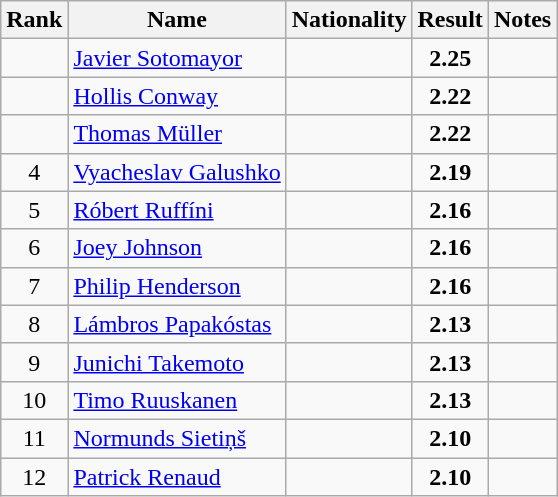<table class="wikitable sortable" style="text-align:center">
<tr>
<th>Rank</th>
<th>Name</th>
<th>Nationality</th>
<th>Result</th>
<th>Notes</th>
</tr>
<tr>
<td></td>
<td align=left><a href='#'>Javier Sotomayor</a></td>
<td align=left></td>
<td><strong>2.25</strong></td>
<td></td>
</tr>
<tr>
<td></td>
<td align=left><a href='#'>Hollis Conway</a></td>
<td align=left></td>
<td><strong>2.22</strong></td>
<td></td>
</tr>
<tr>
<td></td>
<td align=left><a href='#'>Thomas Müller</a></td>
<td align=left></td>
<td><strong>2.22</strong></td>
<td></td>
</tr>
<tr>
<td>4</td>
<td align=left><a href='#'>Vyacheslav Galushko</a></td>
<td align=left></td>
<td><strong>2.19</strong></td>
<td></td>
</tr>
<tr>
<td>5</td>
<td align=left><a href='#'>Róbert Ruffíni</a></td>
<td align=left></td>
<td><strong>2.16</strong></td>
<td></td>
</tr>
<tr>
<td>6</td>
<td align=left><a href='#'>Joey Johnson</a></td>
<td align=left></td>
<td><strong>2.16</strong></td>
<td></td>
</tr>
<tr>
<td>7</td>
<td align=left><a href='#'>Philip Henderson</a></td>
<td align=left></td>
<td><strong>2.16</strong></td>
<td></td>
</tr>
<tr>
<td>8</td>
<td align=left><a href='#'>Lámbros Papakóstas</a></td>
<td align=left></td>
<td><strong>2.13</strong></td>
<td></td>
</tr>
<tr>
<td>9</td>
<td align=left><a href='#'>Junichi Takemoto</a></td>
<td align=left></td>
<td><strong>2.13</strong></td>
<td></td>
</tr>
<tr>
<td>10</td>
<td align=left><a href='#'>Timo Ruuskanen</a></td>
<td align=left></td>
<td><strong>2.13</strong></td>
<td></td>
</tr>
<tr>
<td>11</td>
<td align=left><a href='#'>Normunds Sietiņš</a></td>
<td align=left></td>
<td><strong>2.10</strong></td>
<td></td>
</tr>
<tr>
<td>12</td>
<td align=left><a href='#'>Patrick Renaud</a></td>
<td align=left></td>
<td><strong>2.10</strong></td>
<td></td>
</tr>
</table>
